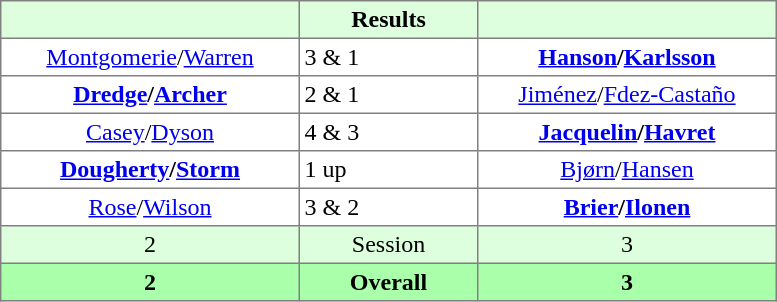<table border="1" cellpadding="3" style="border-collapse:collapse; text-align:center;">
<tr style="background:#ddffdd;">
<th style="width:12em;"> </th>
<th style="width:7em;">Results</th>
<th style="width:12em;"></th>
</tr>
<tr>
<td><a href='#'>Montgomerie</a>/<a href='#'>Warren</a></td>
<td align=left> 3 & 1</td>
<td><strong><a href='#'>Hanson</a>/<a href='#'>Karlsson</a></strong></td>
</tr>
<tr>
<td><strong><a href='#'>Dredge</a>/<a href='#'>Archer</a></strong></td>
<td align=left> 2 & 1</td>
<td><a href='#'>Jiménez</a>/<a href='#'>Fdez-Castaño</a></td>
</tr>
<tr>
<td><a href='#'>Casey</a>/<a href='#'>Dyson</a></td>
<td align=left> 4 & 3</td>
<td><strong><a href='#'>Jacquelin</a>/<a href='#'>Havret</a></strong></td>
</tr>
<tr>
<td><strong><a href='#'>Dougherty</a>/<a href='#'>Storm</a></strong></td>
<td align=left> 1 up</td>
<td><a href='#'>Bjørn</a>/<a href='#'>Hansen</a></td>
</tr>
<tr>
<td><a href='#'>Rose</a>/<a href='#'>Wilson</a></td>
<td align=left> 3 & 2</td>
<td><strong><a href='#'>Brier</a>/<a href='#'>Ilonen</a></strong></td>
</tr>
<tr style="background:#ddffdd;">
<td>2</td>
<td>Session</td>
<td>3</td>
</tr>
<tr style="background:#aaffaa;">
<th>2</th>
<th>Overall</th>
<th>3</th>
</tr>
</table>
